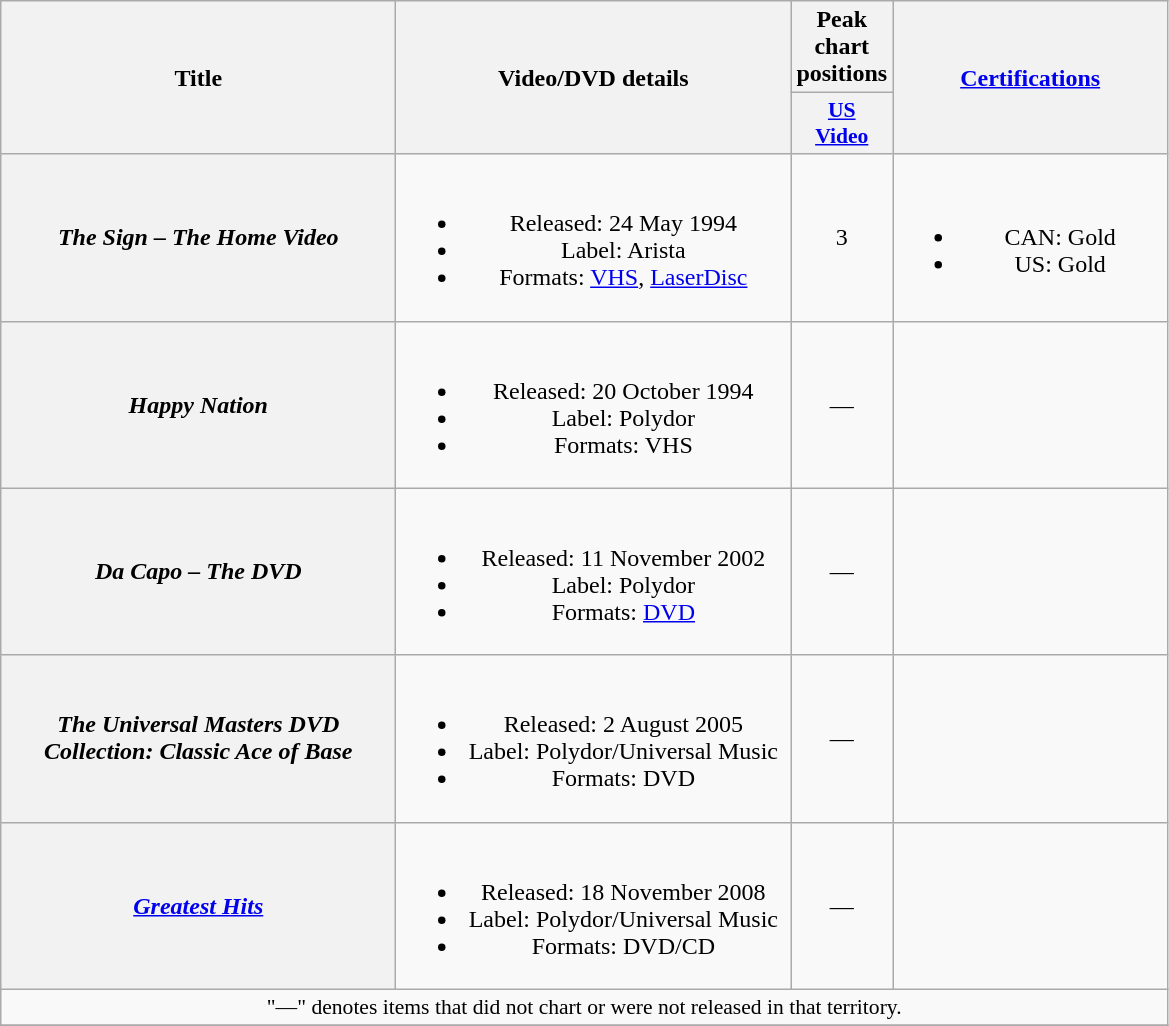<table class="wikitable plainrowheaders" style="text-align:center;">
<tr>
<th scope="col" rowspan="2" style="width:16em;">Title</th>
<th scope="col" rowspan="2" style="width:16em;">Video/DVD details</th>
<th scope="col" colspan="1">Peak<br>chart<br>positions</th>
<th rowspan="2" style="width:11em;"><a href='#'>Certifications</a></th>
</tr>
<tr>
<th style="width:2em;font-size:90%;"><a href='#'>US<br>Video</a><br></th>
</tr>
<tr>
<th scope="row"><em>The Sign – The Home Video</em></th>
<td><br><ul><li>Released: 24 May 1994</li><li>Label: Arista</li><li>Formats: <a href='#'>VHS</a>, <a href='#'>LaserDisc</a></li></ul></td>
<td>3</td>
<td><br><ul><li>CAN: Gold</li><li>US: Gold</li></ul></td>
</tr>
<tr>
<th scope="row"><em>Happy Nation</em></th>
<td><br><ul><li>Released: 20 October 1994</li><li>Label: Polydor</li><li>Formats: VHS</li></ul></td>
<td>—</td>
<td></td>
</tr>
<tr>
<th scope="row"><em>Da Capo – The DVD</em></th>
<td><br><ul><li>Released: 11 November 2002</li><li>Label: Polydor</li><li>Formats: <a href='#'>DVD</a></li></ul></td>
<td>—</td>
<td></td>
</tr>
<tr>
<th scope="row"><em>The Universal Masters DVD<br>Collection: Classic Ace of Base</em></th>
<td><br><ul><li>Released: 2 August 2005</li><li>Label: Polydor/Universal Music</li><li>Formats: DVD</li></ul></td>
<td>—</td>
<td></td>
</tr>
<tr>
<th scope="row"><em><a href='#'>Greatest Hits</a></em></th>
<td><br><ul><li>Released: 18 November 2008</li><li>Label: Polydor/Universal Music</li><li>Formats: DVD/CD</li></ul></td>
<td>—</td>
<td></td>
</tr>
<tr>
<td colspan="15" style="font-size:90%">"—" denotes items that did not chart or were not released in that territory.</td>
</tr>
<tr>
</tr>
</table>
